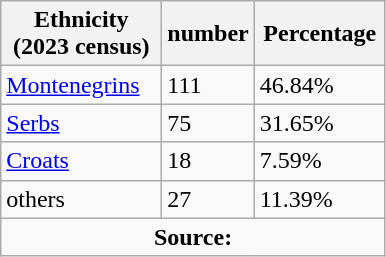<table class="wikitable">
<tr>
<th width="100">Ethnicity (2023  census)</th>
<th withd=="80">number</th>
<th width="80">Percentage</th>
</tr>
<tr>
<td><a href='#'>Montenegrins</a></td>
<td>111</td>
<td>46.84%</td>
</tr>
<tr>
<td><a href='#'>Serbs</a></td>
<td>75</td>
<td>31.65%</td>
</tr>
<tr>
<td><a href='#'>Croats</a></td>
<td>18</td>
<td>7.59%</td>
</tr>
<tr>
<td>others</td>
<td>27</td>
<td>11.39%</td>
</tr>
<tr>
<td colspan="3" style="text-align: center;"><strong>Source:</strong> </td>
</tr>
</table>
